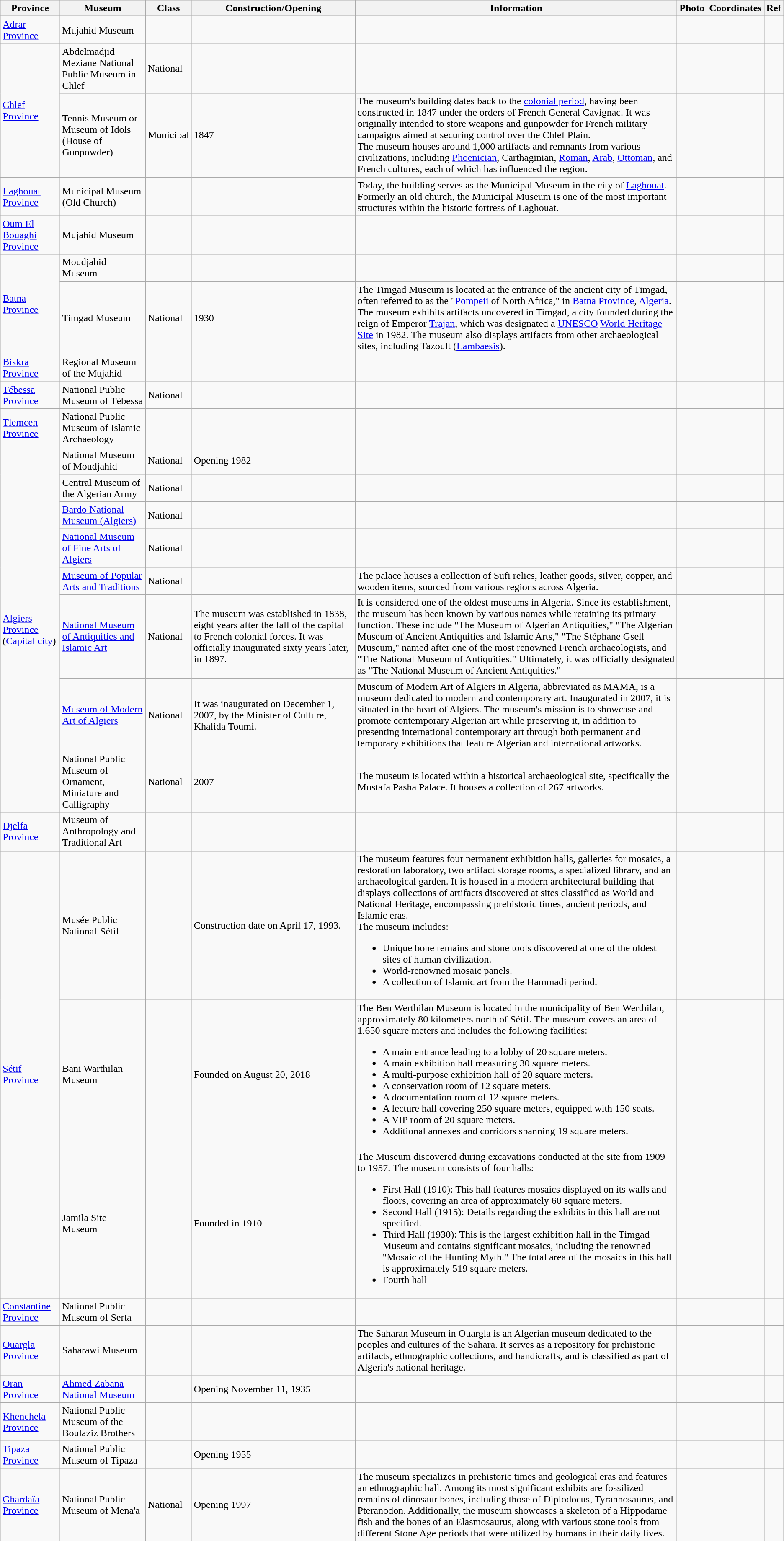<table class="wikitable sortable sort-under">
<tr>
<th>Province</th>
<th>Museum</th>
<th>Class</th>
<th>Construction/Opening</th>
<th>Information</th>
<th>Photo</th>
<th>Coordinates</th>
<th>Ref</th>
</tr>
<tr>
<td><a href='#'>Adrar Province</a></td>
<td>Mujahid Museum</td>
<td></td>
<td></td>
<td></td>
<td></td>
<td></td>
<td></td>
</tr>
<tr>
<td rowspan="2"><a href='#'>Chlef Province</a></td>
<td>Abdelmadjid Meziane National Public Museum in Chlef</td>
<td>National</td>
<td></td>
<td></td>
<td></td>
<td></td>
<td></td>
</tr>
<tr>
<td>Tennis Museum or Museum of Idols (House of Gunpowder)</td>
<td>Municipal</td>
<td>1847</td>
<td>The museum's building dates back to the <a href='#'>colonial period</a>, having been constructed in 1847 under the orders of French General Cavignac. It was originally intended to store weapons and gunpowder for French military campaigns aimed at securing control over the Chlef Plain.<br>The museum houses around 1,000 artifacts and remnants from various civilizations, including <a href='#'>Phoenician</a>, Carthaginian, <a href='#'>Roman</a>, <a href='#'>Arab</a>, <a href='#'>Ottoman</a>, and French cultures, each of which has influenced the region.</td>
<td></td>
<td></td>
<td></td>
</tr>
<tr>
<td><a href='#'>Laghouat Province</a></td>
<td>Municipal Museum (Old Church)</td>
<td></td>
<td></td>
<td>Today, the building serves as the Municipal Museum in the city of <a href='#'>Laghouat</a>. Formerly an old church, the Municipal Museum is one of the most important structures within the historic fortress of Laghouat.</td>
<td></td>
<td></td>
<td></td>
</tr>
<tr>
<td><a href='#'>Oum El Bouaghi Province</a></td>
<td>Mujahid Museum</td>
<td></td>
<td></td>
<td></td>
<td></td>
<td></td>
<td></td>
</tr>
<tr>
<td rowspan="2"><a href='#'>Batna Province</a></td>
<td>Moudjahid Museum</td>
<td></td>
<td></td>
<td></td>
<td></td>
<td></td>
<td></td>
</tr>
<tr>
<td>Timgad Museum</td>
<td>National</td>
<td>1930</td>
<td>The Timgad Museum is located at the entrance of the ancient city of Timgad, often referred to as the "<a href='#'>Pompeii</a> of North Africa," in <a href='#'>Batna Province</a>, <a href='#'>Algeria</a>. The museum exhibits artifacts uncovered in Timgad, a city founded during the reign of Emperor <a href='#'>Trajan</a>, which was designated a <a href='#'>UNESCO</a> <a href='#'>World Heritage Site</a> in 1982. The museum also displays artifacts from other archaeological sites, including Tazoult (<a href='#'>Lambaesis</a>).</td>
<td></td>
<td></td>
<td></td>
</tr>
<tr>
<td><a href='#'>Biskra Province</a></td>
<td>Regional Museum of the Mujahid</td>
<td></td>
<td></td>
<td></td>
<td></td>
<td></td>
<td></td>
</tr>
<tr>
<td><a href='#'>Tébessa Province</a></td>
<td>National Public Museum of Tébessa</td>
<td>National</td>
<td></td>
<td></td>
<td></td>
<td></td>
<td></td>
</tr>
<tr>
<td><a href='#'>Tlemcen Province</a></td>
<td>National Public Museum of Islamic Archaeology</td>
<td></td>
<td></td>
<td></td>
<td></td>
<td></td>
<td></td>
</tr>
<tr>
<td rowspan="8"><a href='#'>Algiers Province</a><br>(<a href='#'>Capital city</a>)</td>
<td>National Museum of Moudjahid</td>
<td>National</td>
<td>Opening 1982</td>
<td></td>
<td></td>
<td></td>
<td></td>
</tr>
<tr>
<td>Central Museum of the Algerian Army</td>
<td>National</td>
<td></td>
<td></td>
<td></td>
<td></td>
<td></td>
</tr>
<tr>
<td><a href='#'>Bardo National Museum (Algiers)</a></td>
<td>National</td>
<td></td>
<td></td>
<td></td>
<td></td>
<td></td>
</tr>
<tr>
<td><a href='#'>National Museum of Fine Arts of Algiers</a></td>
<td>National</td>
<td></td>
<td></td>
<td></td>
<td></td>
<td></td>
</tr>
<tr>
<td><a href='#'>Museum of Popular Arts and Traditions</a></td>
<td>National</td>
<td></td>
<td>The palace houses a collection of Sufi relics, leather goods, silver, copper, and wooden items, sourced from various regions across Algeria.</td>
<td></td>
<td></td>
<td></td>
</tr>
<tr>
<td><a href='#'>National Museum of Antiquities and Islamic Art</a></td>
<td>National</td>
<td>The museum was established in 1838, eight years after the fall of the capital to French colonial forces. It was officially inaugurated sixty years later, in 1897.</td>
<td>It is considered one of the oldest museums in Algeria. Since its establishment, the museum has been known by various names while retaining its primary function. These include "The Museum of Algerian Antiquities," "The Algerian Museum of Ancient Antiquities and Islamic Arts," "The Stéphane Gsell Museum," named after one of the most renowned French archaeologists, and "The National Museum of Antiquities." Ultimately, it was officially designated as "The National Museum of Ancient Antiquities."</td>
<td></td>
<td></td>
<td></td>
</tr>
<tr>
<td><a href='#'>Museum of Modern Art of Algiers</a></td>
<td>National</td>
<td>It was inaugurated on December 1, 2007, by the Minister of Culture, Khalida Toumi.</td>
<td>Museum of Modern Art of Algiers in Algeria, abbreviated as MAMA, is a museum dedicated to modern and contemporary art. Inaugurated in 2007, it is situated in the heart of Algiers. The museum's mission is to showcase and promote contemporary Algerian art while preserving it, in addition to presenting international contemporary art through both permanent and temporary exhibitions that feature Algerian and international artworks.</td>
<td></td>
<td></td>
<td></td>
</tr>
<tr>
<td>National Public Museum of Ornament, Miniature and Calligraphy</td>
<td>National</td>
<td>2007</td>
<td>The museum is located within a historical archaeological site, specifically the Mustafa Pasha Palace. It houses a collection of 267 artworks.</td>
<td></td>
<td></td>
<td></td>
</tr>
<tr>
<td><a href='#'>Djelfa Province</a></td>
<td>Museum of Anthropology and Traditional Art</td>
<td></td>
<td></td>
<td></td>
<td></td>
<td></td>
<td></td>
</tr>
<tr>
<td rowspan="3"><a href='#'>Sétif Province</a></td>
<td>Musée Public National-Sétif</td>
<td></td>
<td>Construction date on April 17, 1993.</td>
<td>The museum features four permanent exhibition halls, galleries for mosaics, a restoration laboratory, two artifact storage rooms, a specialized library, and an archaeological garden. It is housed in a modern architectural building that displays collections of artifacts discovered at sites classified as World and National Heritage, encompassing prehistoric times, ancient periods, and Islamic eras.<br>The museum includes:<ul><li>Unique bone remains and stone tools discovered at one of the oldest sites of human civilization.</li><li>World-renowned mosaic panels.</li><li>A collection of Islamic art from the Hammadi period.</li></ul></td>
<td></td>
<td></td>
<td></td>
</tr>
<tr>
<td>Bani Warthilan Museum</td>
<td></td>
<td>Founded on August 20, 2018</td>
<td>The Ben Werthilan Museum is located in the municipality of Ben Werthilan, approximately 80 kilometers north of Sétif. The museum covers an area of 1,650 square meters and includes the following facilities:<br><ul><li>A main entrance leading to a lobby of 20 square meters.</li><li>A main exhibition hall measuring 30 square meters.</li><li>A multi-purpose exhibition hall of 20 square meters.</li><li>A conservation room of 12 square meters.</li><li>A documentation room of 12 square meters.</li><li>A lecture hall covering 250 square meters, equipped with 150 seats.</li><li>A VIP room of 20 square meters.</li><li>Additional annexes and corridors spanning 19 square meters.</li></ul></td>
<td></td>
<td></td>
<td></td>
</tr>
<tr>
<td>Jamila Site Museum</td>
<td></td>
<td>Founded in 1910</td>
<td>The Museum discovered during excavations conducted at the site from 1909 to 1957. The museum consists of four halls:<br><ul><li>First Hall (1910): This hall features mosaics displayed on its walls and floors, covering an area of approximately 60 square meters.</li><li>Second Hall (1915): Details regarding the exhibits in this hall are not specified.</li><li>Third Hall (1930): This is the largest exhibition hall in the Timgad Museum and contains significant mosaics, including the renowned "Mosaic of the Hunting Myth." The total area of the mosaics in this hall is approximately 519 square meters.</li><li>Fourth hall</li></ul></td>
<td></td>
<td></td>
<td></td>
</tr>
<tr>
<td><a href='#'>Constantine Province</a></td>
<td>National Public Museum of Serta</td>
<td></td>
<td></td>
<td></td>
<td></td>
<td></td>
<td></td>
</tr>
<tr>
<td><a href='#'>Ouargla Province</a></td>
<td>Saharawi Museum</td>
<td></td>
<td></td>
<td>The Saharan Museum in Ouargla is an Algerian museum dedicated to the peoples and cultures of the Sahara. It serves as a repository for prehistoric artifacts, ethnographic collections, and handicrafts, and is classified as part of Algeria's national heritage.</td>
<td></td>
<td></td>
<td></td>
</tr>
<tr>
<td><a href='#'>Oran Province</a></td>
<td><a href='#'>Ahmed Zabana National Museum</a></td>
<td></td>
<td>Opening November 11, 1935</td>
<td></td>
<td></td>
<td></td>
<td></td>
</tr>
<tr>
<td><a href='#'>Khenchela Province</a></td>
<td>National Public Museum of the Boulaziz Brothers</td>
<td></td>
<td></td>
<td></td>
<td></td>
<td></td>
<td></td>
</tr>
<tr>
<td><a href='#'>Tipaza Province</a></td>
<td>National Public Museum of Tipaza</td>
<td></td>
<td>Opening 1955</td>
<td></td>
<td></td>
<td></td>
<td></td>
</tr>
<tr>
<td><a href='#'>Ghardaïa Province</a></td>
<td>National Public Museum of Mena'a</td>
<td>National</td>
<td>Opening 1997</td>
<td>The museum specializes in prehistoric times and geological eras and features an ethnographic hall. Among its most significant exhibits are fossilized remains of dinosaur bones, including those of Diplodocus, Tyrannosaurus, and Pteranodon. Additionally, the museum showcases a skeleton of a Hippodame fish and the bones of an Elasmosaurus, along with various stone tools from different Stone Age periods that were utilized by humans in their daily lives.</td>
<td></td>
<td></td>
<td></td>
</tr>
</table>
